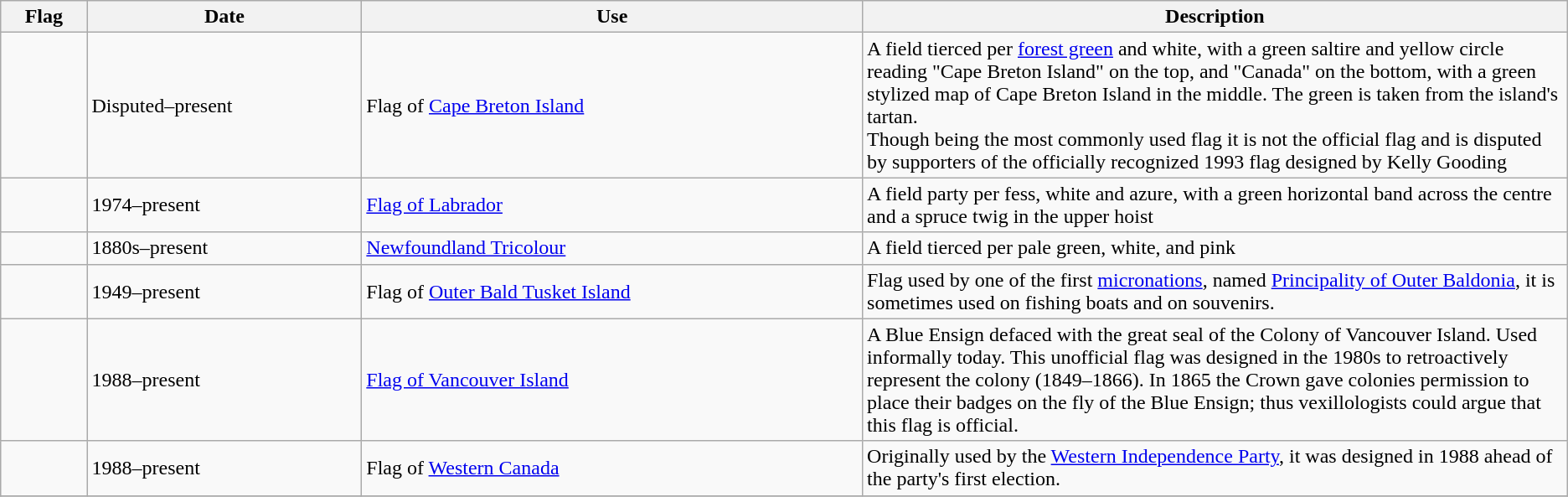<table class="wikitable">
<tr>
<th scope="col">Flag</th>
<th scope="col">Date</th>
<th scope="col">Use</th>
<th scope="col" style="width: 45%;">Description</th>
</tr>
<tr>
<td></td>
<td>Disputed–present</td>
<td>Flag of <a href='#'>Cape Breton Island</a></td>
<td>A field tierced per <a href='#'>forest green</a> and white, with a green saltire and yellow circle reading "Cape Breton Island" on the top, and "Canada" on the bottom, with a green stylized map of Cape Breton Island in the middle. The green is taken from the island's tartan.<br>Though being the most commonly used flag it is not the official flag and is disputed by supporters of the officially recognized 1993 flag designed by Kelly Gooding</td>
</tr>
<tr>
<td></td>
<td>1974–present</td>
<td><a href='#'>Flag of Labrador</a></td>
<td>A field party per fess, white and azure, with a green horizontal band across the centre and a spruce twig in the upper hoist</td>
</tr>
<tr>
<td></td>
<td>1880s–present</td>
<td><a href='#'>Newfoundland Tricolour</a></td>
<td>A field tierced per pale green, white, and pink</td>
</tr>
<tr>
<td></td>
<td>1949–present</td>
<td>Flag of <a href='#'>Outer Bald Tusket Island</a></td>
<td>Flag used by one of the first <a href='#'>micronations</a>, named <a href='#'>Principality of Outer Baldonia</a>, it is sometimes used on fishing boats and on souvenirs.</td>
</tr>
<tr>
<td></td>
<td>1988–present</td>
<td><a href='#'>Flag of Vancouver Island</a></td>
<td>A Blue Ensign defaced with the great seal of the Colony of Vancouver Island. Used informally today. This unofficial flag was designed in the 1980s to retroactively represent the colony (1849–1866). In 1865 the Crown gave colonies permission to place their badges on the fly of the Blue Ensign; thus vexillologists could argue that this flag is official.</td>
</tr>
<tr>
<td></td>
<td>1988–present</td>
<td>Flag of <a href='#'>Western Canada</a></td>
<td>Originally used by the <a href='#'>Western Independence Party</a>, it was designed in 1988 ahead of the party's first election.</td>
</tr>
<tr>
</tr>
</table>
